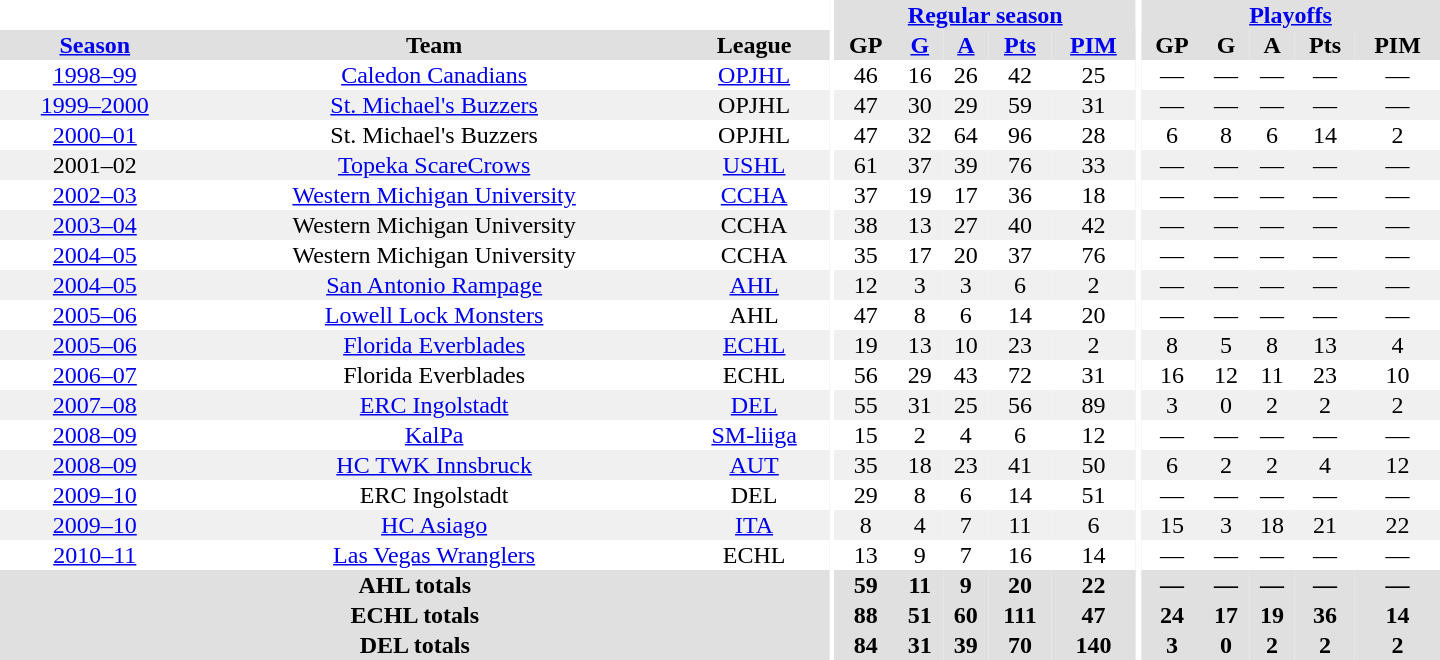<table border="0" cellpadding="1" cellspacing="0" style="text-align:center; width:60em">
<tr bgcolor="#e0e0e0">
<th colspan="3" bgcolor="#ffffff"></th>
<th rowspan="99" bgcolor="#ffffff"></th>
<th colspan="5"><a href='#'>Regular season</a></th>
<th rowspan="99" bgcolor="#ffffff"></th>
<th colspan="5"><a href='#'>Playoffs</a></th>
</tr>
<tr bgcolor="#e0e0e0">
<th><a href='#'>Season</a></th>
<th>Team</th>
<th>League</th>
<th>GP</th>
<th><a href='#'>G</a></th>
<th><a href='#'>A</a></th>
<th><a href='#'>Pts</a></th>
<th><a href='#'>PIM</a></th>
<th>GP</th>
<th>G</th>
<th>A</th>
<th>Pts</th>
<th>PIM</th>
</tr>
<tr>
<td><a href='#'>1998–99</a></td>
<td><a href='#'>Caledon Canadians</a></td>
<td><a href='#'>OPJHL</a></td>
<td>46</td>
<td>16</td>
<td>26</td>
<td>42</td>
<td>25</td>
<td>—</td>
<td>—</td>
<td>—</td>
<td>—</td>
<td>—</td>
</tr>
<tr bgcolor="#f0f0f0">
<td><a href='#'>1999–2000</a></td>
<td><a href='#'>St. Michael's Buzzers</a></td>
<td>OPJHL</td>
<td>47</td>
<td>30</td>
<td>29</td>
<td>59</td>
<td>31</td>
<td>—</td>
<td>—</td>
<td>—</td>
<td>—</td>
<td>—</td>
</tr>
<tr>
<td><a href='#'>2000–01</a></td>
<td>St. Michael's Buzzers</td>
<td>OPJHL</td>
<td>47</td>
<td>32</td>
<td>64</td>
<td>96</td>
<td>28</td>
<td>6</td>
<td>8</td>
<td>6</td>
<td>14</td>
<td>2</td>
</tr>
<tr bgcolor="#f0f0f0">
<td>2001–02</td>
<td><a href='#'>Topeka ScareCrows</a></td>
<td><a href='#'>USHL</a></td>
<td>61</td>
<td>37</td>
<td>39</td>
<td>76</td>
<td>33</td>
<td>—</td>
<td>—</td>
<td>—</td>
<td>—</td>
<td>—</td>
</tr>
<tr>
<td><a href='#'>2002–03</a></td>
<td><a href='#'>Western Michigan University</a></td>
<td><a href='#'>CCHA</a></td>
<td>37</td>
<td>19</td>
<td>17</td>
<td>36</td>
<td>18</td>
<td>—</td>
<td>—</td>
<td>—</td>
<td>—</td>
<td>—</td>
</tr>
<tr bgcolor="#f0f0f0">
<td><a href='#'>2003–04</a></td>
<td>Western Michigan University</td>
<td>CCHA</td>
<td>38</td>
<td>13</td>
<td>27</td>
<td>40</td>
<td>42</td>
<td>—</td>
<td>—</td>
<td>—</td>
<td>—</td>
<td>—</td>
</tr>
<tr>
<td><a href='#'>2004–05</a></td>
<td>Western Michigan University</td>
<td>CCHA</td>
<td>35</td>
<td>17</td>
<td>20</td>
<td>37</td>
<td>76</td>
<td>—</td>
<td>—</td>
<td>—</td>
<td>—</td>
<td>—</td>
</tr>
<tr bgcolor="#f0f0f0">
<td><a href='#'>2004–05</a></td>
<td><a href='#'>San Antonio Rampage</a></td>
<td><a href='#'>AHL</a></td>
<td>12</td>
<td>3</td>
<td>3</td>
<td>6</td>
<td>2</td>
<td>—</td>
<td>—</td>
<td>—</td>
<td>—</td>
<td>—</td>
</tr>
<tr>
<td><a href='#'>2005–06</a></td>
<td><a href='#'>Lowell Lock Monsters</a></td>
<td>AHL</td>
<td>47</td>
<td>8</td>
<td>6</td>
<td>14</td>
<td>20</td>
<td>—</td>
<td>—</td>
<td>—</td>
<td>—</td>
<td>—</td>
</tr>
<tr bgcolor="#f0f0f0">
<td><a href='#'>2005–06</a></td>
<td><a href='#'>Florida Everblades</a></td>
<td><a href='#'>ECHL</a></td>
<td>19</td>
<td>13</td>
<td>10</td>
<td>23</td>
<td>2</td>
<td>8</td>
<td>5</td>
<td>8</td>
<td>13</td>
<td>4</td>
</tr>
<tr>
<td><a href='#'>2006–07</a></td>
<td>Florida Everblades</td>
<td>ECHL</td>
<td>56</td>
<td>29</td>
<td>43</td>
<td>72</td>
<td>31</td>
<td>16</td>
<td>12</td>
<td>11</td>
<td>23</td>
<td>10</td>
</tr>
<tr bgcolor="#f0f0f0">
<td><a href='#'>2007–08</a></td>
<td><a href='#'>ERC Ingolstadt</a></td>
<td><a href='#'>DEL</a></td>
<td>55</td>
<td>31</td>
<td>25</td>
<td>56</td>
<td>89</td>
<td>3</td>
<td>0</td>
<td>2</td>
<td>2</td>
<td>2</td>
</tr>
<tr>
<td><a href='#'>2008–09</a></td>
<td><a href='#'>KalPa</a></td>
<td><a href='#'>SM-liiga</a></td>
<td>15</td>
<td>2</td>
<td>4</td>
<td>6</td>
<td>12</td>
<td>—</td>
<td>—</td>
<td>—</td>
<td>—</td>
<td>—</td>
</tr>
<tr bgcolor="#f0f0f0">
<td><a href='#'>2008–09</a></td>
<td><a href='#'>HC TWK Innsbruck</a></td>
<td><a href='#'>AUT</a></td>
<td>35</td>
<td>18</td>
<td>23</td>
<td>41</td>
<td>50</td>
<td>6</td>
<td>2</td>
<td>2</td>
<td>4</td>
<td>12</td>
</tr>
<tr>
<td><a href='#'>2009–10</a></td>
<td>ERC Ingolstadt</td>
<td>DEL</td>
<td>29</td>
<td>8</td>
<td>6</td>
<td>14</td>
<td>51</td>
<td>—</td>
<td>—</td>
<td>—</td>
<td>—</td>
<td>—</td>
</tr>
<tr bgcolor="#f0f0f0">
<td><a href='#'>2009–10</a></td>
<td><a href='#'>HC Asiago</a></td>
<td><a href='#'>ITA</a></td>
<td>8</td>
<td>4</td>
<td>7</td>
<td>11</td>
<td>6</td>
<td>15</td>
<td>3</td>
<td>18</td>
<td>21</td>
<td>22</td>
</tr>
<tr>
<td><a href='#'>2010–11</a></td>
<td><a href='#'>Las Vegas Wranglers</a></td>
<td>ECHL</td>
<td>13</td>
<td>9</td>
<td>7</td>
<td>16</td>
<td>14</td>
<td>—</td>
<td>—</td>
<td>—</td>
<td>—</td>
<td>—</td>
</tr>
<tr bgcolor="#e0e0e0">
<th colspan="3">AHL totals</th>
<th>59</th>
<th>11</th>
<th>9</th>
<th>20</th>
<th>22</th>
<th>—</th>
<th>—</th>
<th>—</th>
<th>—</th>
<th>—</th>
</tr>
<tr bgcolor="#e0e0e0">
<th colspan="3">ECHL totals</th>
<th>88</th>
<th>51</th>
<th>60</th>
<th>111</th>
<th>47</th>
<th>24</th>
<th>17</th>
<th>19</th>
<th>36</th>
<th>14</th>
</tr>
<tr bgcolor="#e0e0e0">
<th colspan="3">DEL totals</th>
<th>84</th>
<th>31</th>
<th>39</th>
<th>70</th>
<th>140</th>
<th>3</th>
<th>0</th>
<th>2</th>
<th>2</th>
<th>2</th>
</tr>
</table>
